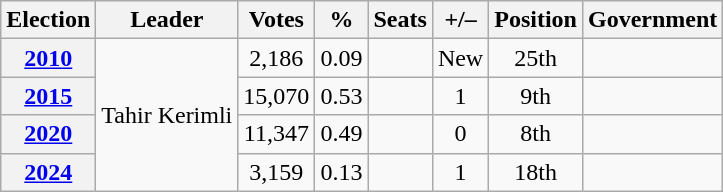<table class=wikitable style=text-align:center>
<tr>
<th>Election</th>
<th>Leader</th>
<th>Votes</th>
<th>%</th>
<th>Seats</th>
<th>+/–</th>
<th>Position</th>
<th>Government</th>
</tr>
<tr>
<th><a href='#'>2010</a></th>
<td rowspan=4>Tahir Kerimli</td>
<td>2,186</td>
<td>0.09</td>
<td></td>
<td>New</td>
<td> 25th</td>
<td></td>
</tr>
<tr>
<th><a href='#'>2015</a></th>
<td>15,070</td>
<td>0.53</td>
<td></td>
<td> 1</td>
<td> 9th</td>
<td></td>
</tr>
<tr>
<th><a href='#'>2020</a></th>
<td>11,347</td>
<td>0.49</td>
<td></td>
<td> 0</td>
<td> 8th</td>
<td></td>
</tr>
<tr>
<th><a href='#'>2024</a></th>
<td>3,159</td>
<td>0.13</td>
<td></td>
<td> 1</td>
<td> 18th</td>
<td></td>
</tr>
</table>
